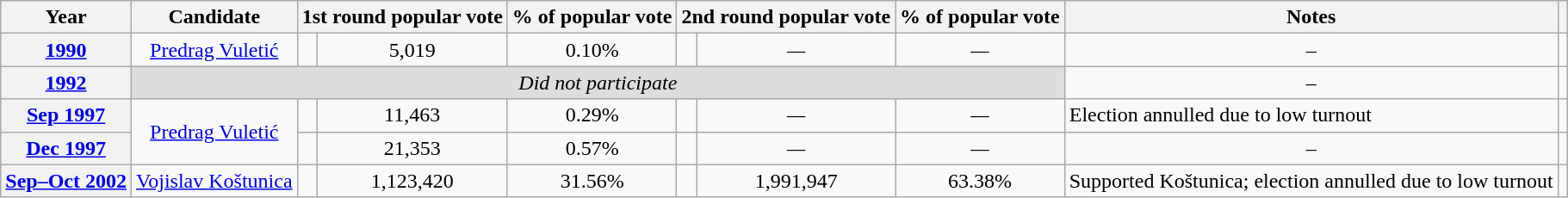<table class="wikitable" style="text-align:center">
<tr>
<th>Year</th>
<th>Candidate</th>
<th colspan="2">1st round popular vote</th>
<th>% of popular vote</th>
<th colspan="2">2nd round popular vote</th>
<th>% of popular vote</th>
<th>Notes</th>
<th></th>
</tr>
<tr>
<th><a href='#'>1990</a></th>
<td><a href='#'>Predrag Vuletić</a></td>
<td></td>
<td>5,019</td>
<td>0.10%</td>
<td></td>
<td><em>—</em></td>
<td><em>—</em></td>
<td>–</td>
<td></td>
</tr>
<tr>
<th><a href='#'>1992</a></th>
<td colspan="7" style="background:#ddd"><em>Did not participate</em></td>
<td>–</td>
</tr>
<tr>
<th><a href='#'>Sep 1997</a></th>
<td rowspan="2"><a href='#'>Predrag Vuletić</a></td>
<td></td>
<td>11,463</td>
<td>0.29%</td>
<td></td>
<td><em>—</em></td>
<td><em>—</em></td>
<td style="text-align: left">Election annulled due to low turnout</td>
<td></td>
</tr>
<tr>
<th><a href='#'>Dec 1997</a></th>
<td></td>
<td>21,353</td>
<td>0.57%</td>
<td></td>
<td><em>—</em></td>
<td><em>—</em></td>
<td>–</td>
<td></td>
</tr>
<tr>
<th><a href='#'>Sep–Oct 2002</a></th>
<td><a href='#'>Vojislav Koštunica</a></td>
<td></td>
<td>1,123,420</td>
<td>31.56%</td>
<td></td>
<td>1,991,947</td>
<td>63.38%</td>
<td style="text-align: left">Supported Koštunica; election annulled due to low turnout</td>
<td></td>
</tr>
</table>
